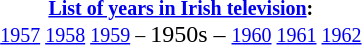<table align=right cellpadding=3 id=toc style="margin-left: 15px;">
<tr>
<td style="text-align:center;"><small><strong><a href='#'>List of years in Irish television</a>:</strong><br><a href='#'>1957</a> <a href='#'>1958</a> <a href='#'>1959</a> – </small>1950s – <small><a href='#'>1960</a> <a href='#'>1961</a> <a href='#'>1962</a></small></td>
</tr>
</table>
